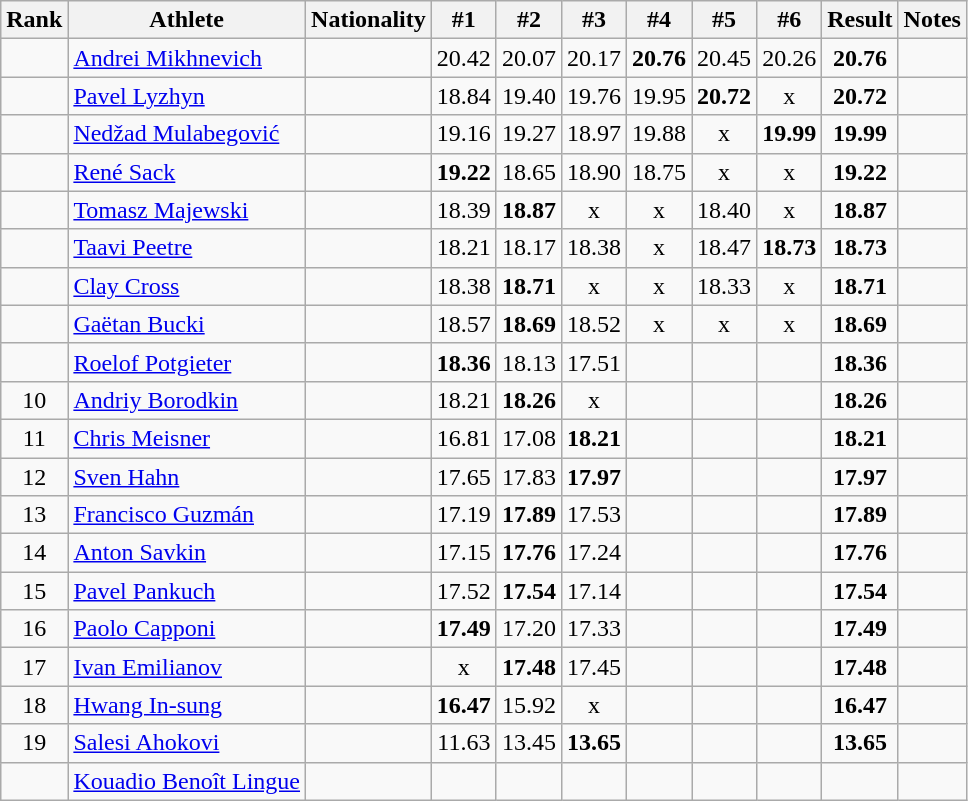<table class="wikitable sortable" style="text-align:center">
<tr>
<th>Rank</th>
<th>Athlete</th>
<th>Nationality</th>
<th>#1</th>
<th>#2</th>
<th>#3</th>
<th>#4</th>
<th>#5</th>
<th>#6</th>
<th>Result</th>
<th>Notes</th>
</tr>
<tr>
<td></td>
<td align=left><a href='#'>Andrei Mikhnevich</a></td>
<td align=left></td>
<td>20.42</td>
<td>20.07</td>
<td>20.17</td>
<td><strong>20.76</strong></td>
<td>20.45</td>
<td>20.26</td>
<td><strong>20.76</strong></td>
<td></td>
</tr>
<tr>
<td></td>
<td align=left><a href='#'>Pavel Lyzhyn</a></td>
<td align=left></td>
<td>18.84</td>
<td>19.40</td>
<td>19.76</td>
<td>19.95</td>
<td><strong>20.72</strong></td>
<td>x</td>
<td><strong>20.72</strong></td>
<td></td>
</tr>
<tr>
<td></td>
<td align=left><a href='#'>Nedžad Mulabegović</a></td>
<td align=left></td>
<td>19.16</td>
<td>19.27</td>
<td>18.97</td>
<td>19.88</td>
<td>x</td>
<td><strong>19.99</strong></td>
<td><strong>19.99</strong></td>
<td></td>
</tr>
<tr>
<td></td>
<td align=left><a href='#'>René Sack</a></td>
<td align=left></td>
<td><strong>19.22</strong></td>
<td>18.65</td>
<td>18.90</td>
<td>18.75</td>
<td>x</td>
<td>x</td>
<td><strong>19.22</strong></td>
<td></td>
</tr>
<tr>
<td></td>
<td align=left><a href='#'>Tomasz Majewski</a></td>
<td align=left></td>
<td>18.39</td>
<td><strong>18.87</strong></td>
<td>x</td>
<td>x</td>
<td>18.40</td>
<td>x</td>
<td><strong>18.87</strong></td>
<td></td>
</tr>
<tr>
<td></td>
<td align=left><a href='#'>Taavi Peetre</a></td>
<td align=left></td>
<td>18.21</td>
<td>18.17</td>
<td>18.38</td>
<td>x</td>
<td>18.47</td>
<td><strong>18.73</strong></td>
<td><strong>18.73</strong></td>
<td></td>
</tr>
<tr>
<td></td>
<td align=left><a href='#'>Clay Cross</a></td>
<td align=left></td>
<td>18.38</td>
<td><strong>18.71</strong></td>
<td>x</td>
<td>x</td>
<td>18.33</td>
<td>x</td>
<td><strong>18.71</strong></td>
<td></td>
</tr>
<tr>
<td></td>
<td align=left><a href='#'>Gaëtan Bucki</a></td>
<td align=left></td>
<td>18.57</td>
<td><strong>18.69</strong></td>
<td>18.52</td>
<td>x</td>
<td>x</td>
<td>x</td>
<td><strong>18.69</strong></td>
<td></td>
</tr>
<tr>
<td></td>
<td align=left><a href='#'>Roelof Potgieter</a></td>
<td align=left></td>
<td><strong>18.36</strong></td>
<td>18.13</td>
<td>17.51</td>
<td></td>
<td></td>
<td></td>
<td><strong>18.36</strong></td>
<td></td>
</tr>
<tr>
<td>10</td>
<td align=left><a href='#'>Andriy Borodkin</a></td>
<td align=left></td>
<td>18.21</td>
<td><strong>18.26</strong></td>
<td>x</td>
<td></td>
<td></td>
<td></td>
<td><strong>18.26</strong></td>
<td></td>
</tr>
<tr>
<td>11</td>
<td align=left><a href='#'>Chris Meisner</a></td>
<td align=left></td>
<td>16.81</td>
<td>17.08</td>
<td><strong>18.21</strong></td>
<td></td>
<td></td>
<td></td>
<td><strong>18.21</strong></td>
<td></td>
</tr>
<tr>
<td>12</td>
<td align=left><a href='#'>Sven Hahn</a></td>
<td align=left></td>
<td>17.65</td>
<td>17.83</td>
<td><strong>17.97</strong></td>
<td></td>
<td></td>
<td></td>
<td><strong>17.97</strong></td>
<td></td>
</tr>
<tr>
<td>13</td>
<td align=left><a href='#'>Francisco Guzmán</a></td>
<td align=left></td>
<td>17.19</td>
<td><strong>17.89</strong></td>
<td>17.53</td>
<td></td>
<td></td>
<td></td>
<td><strong>17.89</strong></td>
<td></td>
</tr>
<tr>
<td>14</td>
<td align=left><a href='#'>Anton Savkin</a></td>
<td align=left></td>
<td>17.15</td>
<td><strong>17.76</strong></td>
<td>17.24</td>
<td></td>
<td></td>
<td></td>
<td><strong>17.76</strong></td>
<td></td>
</tr>
<tr>
<td>15</td>
<td align=left><a href='#'>Pavel Pankuch</a></td>
<td align=left></td>
<td>17.52</td>
<td><strong>17.54</strong></td>
<td>17.14</td>
<td></td>
<td></td>
<td></td>
<td><strong>17.54</strong></td>
<td></td>
</tr>
<tr>
<td>16</td>
<td align=left><a href='#'>Paolo Capponi</a></td>
<td align=left></td>
<td><strong>17.49</strong></td>
<td>17.20</td>
<td>17.33</td>
<td></td>
<td></td>
<td></td>
<td><strong>17.49</strong></td>
<td></td>
</tr>
<tr>
<td>17</td>
<td align=left><a href='#'>Ivan Emilianov</a></td>
<td align=left></td>
<td>x</td>
<td><strong>17.48</strong></td>
<td>17.45</td>
<td></td>
<td></td>
<td></td>
<td><strong>17.48</strong></td>
<td></td>
</tr>
<tr>
<td>18</td>
<td align=left><a href='#'>Hwang In-sung</a></td>
<td align=left></td>
<td><strong>16.47</strong></td>
<td>15.92</td>
<td>x</td>
<td></td>
<td></td>
<td></td>
<td><strong>16.47</strong></td>
<td></td>
</tr>
<tr>
<td>19</td>
<td align=left><a href='#'>Salesi Ahokovi</a></td>
<td align=left></td>
<td>11.63</td>
<td>13.45</td>
<td><strong>13.65</strong></td>
<td></td>
<td></td>
<td></td>
<td><strong>13.65</strong></td>
<td></td>
</tr>
<tr>
<td></td>
<td align=left><a href='#'>Kouadio Benoît Lingue</a></td>
<td align=left></td>
<td></td>
<td></td>
<td></td>
<td></td>
<td></td>
<td></td>
<td><strong></strong></td>
<td></td>
</tr>
</table>
